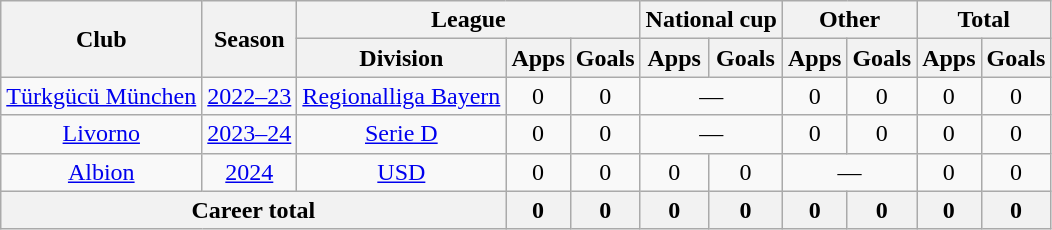<table class="wikitable" style="text-align: center;">
<tr>
<th rowspan="2">Club</th>
<th rowspan="2">Season</th>
<th colspan="3">League</th>
<th colspan="2">National cup</th>
<th colspan="2">Other</th>
<th colspan="2">Total</th>
</tr>
<tr>
<th>Division</th>
<th>Apps</th>
<th>Goals</th>
<th>Apps</th>
<th>Goals</th>
<th>Apps</th>
<th>Goals</th>
<th>Apps</th>
<th>Goals</th>
</tr>
<tr>
<td><a href='#'>Türkgücü München</a></td>
<td><a href='#'>2022–23</a></td>
<td><a href='#'>Regionalliga Bayern</a></td>
<td>0</td>
<td>0</td>
<td colspan="2">—</td>
<td>0</td>
<td>0</td>
<td>0</td>
<td>0</td>
</tr>
<tr>
<td><a href='#'>Livorno</a></td>
<td><a href='#'>2023–24</a></td>
<td><a href='#'>Serie D</a></td>
<td>0</td>
<td>0</td>
<td colspan="2">—</td>
<td>0</td>
<td>0</td>
<td>0</td>
<td>0</td>
</tr>
<tr>
<td><a href='#'>Albion</a></td>
<td><a href='#'>2024</a></td>
<td><a href='#'>USD</a></td>
<td>0</td>
<td>0</td>
<td>0</td>
<td>0</td>
<td colspan="2">—</td>
<td>0</td>
<td>0</td>
</tr>
<tr>
<th colspan=3>Career total</th>
<th>0</th>
<th>0</th>
<th>0</th>
<th>0</th>
<th>0</th>
<th>0</th>
<th>0</th>
<th>0</th>
</tr>
</table>
